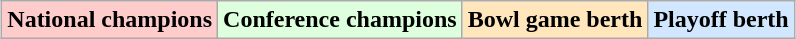<table class="wikitable" style="margin:1em auto;">
<tr>
<td bgcolor="#FFCCCC"><strong>National champions</strong></td>
<td bgcolor="#ddffdd"><strong>Conference champions</strong></td>
<td bgcolor="#ffe6bd"><strong>Bowl game berth</strong></td>
<td bgcolor="#d0e7ff"><strong>Playoff berth</strong></td>
</tr>
</table>
